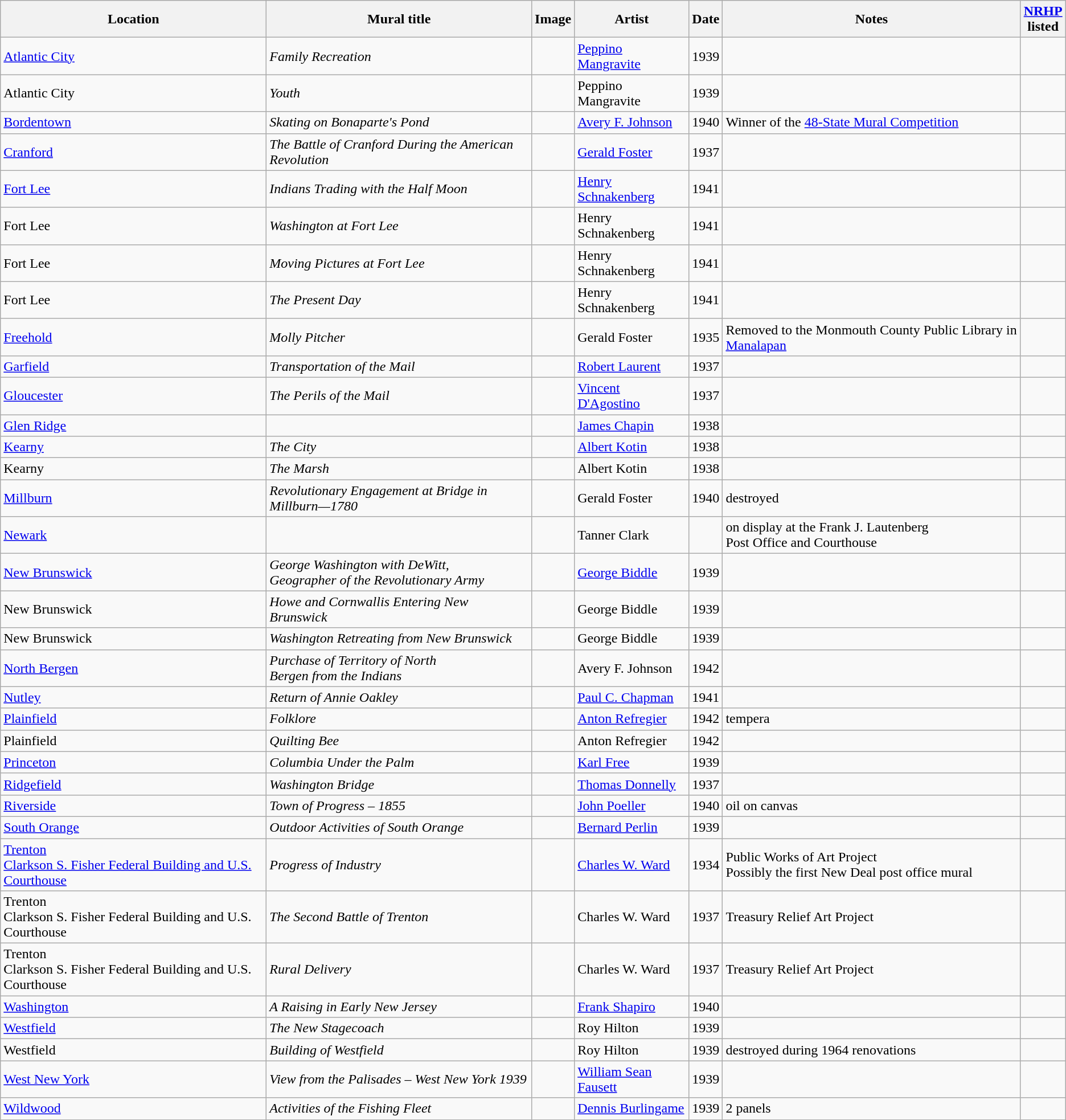<table class="wikitable sortable">
<tr>
<th>Location</th>
<th>Mural title</th>
<th>Image</th>
<th>Artist</th>
<th>Date</th>
<th>Notes</th>
<th><a href='#'>NRHP</a><br>listed</th>
</tr>
<tr>
<td><a href='#'>Atlantic City</a></td>
<td><em>Family Recreation</em></td>
<td></td>
<td><a href='#'>Peppino Mangravite</a></td>
<td>1939</td>
<td></td>
<td></td>
</tr>
<tr>
<td>Atlantic City</td>
<td><em>Youth</em></td>
<td></td>
<td>Peppino Mangravite</td>
<td>1939</td>
<td></td>
<td></td>
</tr>
<tr>
<td><a href='#'>Bordentown</a></td>
<td><em>Skating on Bonaparte's Pond</em></td>
<td></td>
<td><a href='#'>Avery F. Johnson</a></td>
<td>1940</td>
<td>Winner of the <a href='#'>48-State Mural Competition</a></td>
<td></td>
</tr>
<tr>
<td><a href='#'>Cranford</a></td>
<td><em>The Battle of Cranford During the American Revolution</em></td>
<td></td>
<td><a href='#'>Gerald Foster</a></td>
<td>1937</td>
<td></td>
<td></td>
</tr>
<tr>
<td><a href='#'>Fort Lee</a></td>
<td><em>Indians Trading with the Half Moon</em></td>
<td></td>
<td><a href='#'>Henry Schnakenberg</a></td>
<td>1941</td>
<td></td>
<td></td>
</tr>
<tr>
<td>Fort Lee</td>
<td><em>Washington at Fort Lee</em></td>
<td></td>
<td>Henry Schnakenberg</td>
<td>1941</td>
<td></td>
<td></td>
</tr>
<tr>
<td>Fort Lee</td>
<td><em>Moving Pictures at Fort Lee</em></td>
<td></td>
<td>Henry Schnakenberg</td>
<td>1941</td>
<td></td>
<td></td>
</tr>
<tr>
<td>Fort Lee</td>
<td><em>The Present Day</em></td>
<td></td>
<td>Henry Schnakenberg</td>
<td>1941</td>
<td></td>
<td></td>
</tr>
<tr>
<td><a href='#'>Freehold</a></td>
<td><em>Molly Pitcher</em></td>
<td></td>
<td>Gerald Foster</td>
<td>1935</td>
<td>Removed to the Monmouth County Public Library in <a href='#'>Manalapan</a></td>
<td></td>
</tr>
<tr>
<td><a href='#'>Garfield</a></td>
<td><em>Transportation of the Mail</em></td>
<td></td>
<td><a href='#'>Robert Laurent</a></td>
<td>1937</td>
<td></td>
<td></td>
</tr>
<tr>
<td><a href='#'>Gloucester</a></td>
<td><em>The Perils of the Mail</em></td>
<td></td>
<td><a href='#'>Vincent D'Agostino</a></td>
<td>1937</td>
<td></td>
<td></td>
</tr>
<tr>
<td><a href='#'>Glen Ridge</a></td>
<td></td>
<td></td>
<td><a href='#'>James Chapin</a></td>
<td>1938</td>
<td></td>
<td></td>
</tr>
<tr>
<td><a href='#'>Kearny</a></td>
<td><em>The City</em></td>
<td></td>
<td><a href='#'>Albert Kotin</a></td>
<td>1938</td>
<td></td>
<td></td>
</tr>
<tr>
<td>Kearny</td>
<td><em>The Marsh</em></td>
<td></td>
<td>Albert Kotin</td>
<td>1938</td>
<td></td>
<td></td>
</tr>
<tr>
<td><a href='#'>Millburn</a></td>
<td><em>Revolutionary Engagement at Bridge in Millburn—1780</em></td>
<td></td>
<td>Gerald Foster</td>
<td>1940</td>
<td>destroyed</td>
</tr>
<tr>
<td><a href='#'>Newark</a></td>
<td></td>
<td></td>
<td>Tanner Clark</td>
<td></td>
<td>on display at the Frank J. Lautenberg <br> Post Office and Courthouse</td>
<td></td>
</tr>
<tr>
<td><a href='#'>New Brunswick</a></td>
<td><em>George Washington with DeWitt, <br> Geographer of the Revolutionary Army</em></td>
<td></td>
<td><a href='#'>George Biddle</a></td>
<td>1939</td>
<td></td>
<td></td>
</tr>
<tr>
<td>New Brunswick</td>
<td><em>Howe and Cornwallis Entering New Brunswick</em></td>
<td></td>
<td>George Biddle</td>
<td>1939</td>
<td></td>
<td></td>
</tr>
<tr>
<td>New Brunswick</td>
<td><em>Washington Retreating from New Brunswick</em></td>
<td></td>
<td>George Biddle</td>
<td>1939</td>
<td></td>
<td></td>
</tr>
<tr>
<td><a href='#'>North Bergen</a></td>
<td><em>Purchase of Territory of North <br> Bergen from the Indians</em></td>
<td></td>
<td>Avery F. Johnson</td>
<td>1942</td>
<td></td>
<td></td>
</tr>
<tr>
<td><a href='#'>Nutley</a></td>
<td><em>Return of Annie Oakley</em></td>
<td></td>
<td><a href='#'>Paul C. Chapman</a></td>
<td>1941</td>
<td></td>
<td></td>
</tr>
<tr>
<td><a href='#'>Plainfield</a></td>
<td><em>Folklore</em></td>
<td></td>
<td><a href='#'>Anton Refregier</a></td>
<td>1942</td>
<td>tempera</td>
<td></td>
</tr>
<tr>
<td>Plainfield</td>
<td><em>Quilting Bee</em></td>
<td></td>
<td>Anton Refregier</td>
<td>1942</td>
<td></td>
<td></td>
</tr>
<tr>
<td><a href='#'>Princeton</a></td>
<td><em>Columbia Under the Palm</em></td>
<td></td>
<td><a href='#'>Karl Free</a></td>
<td>1939</td>
<td></td>
<td></td>
</tr>
<tr>
<td><a href='#'>Ridgefield</a></td>
<td><em>Washington Bridge</em></td>
<td></td>
<td><a href='#'>Thomas Donnelly</a></td>
<td>1937</td>
<td></td>
<td></td>
</tr>
<tr>
<td><a href='#'>Riverside</a></td>
<td><em>Town of Progress – 1855</em></td>
<td></td>
<td><a href='#'>John Poeller</a></td>
<td>1940</td>
<td>oil on canvas</td>
<td></td>
</tr>
<tr>
<td><a href='#'>South Orange</a></td>
<td><em>Outdoor Activities of South Orange</em></td>
<td></td>
<td><a href='#'>Bernard Perlin</a></td>
<td>1939</td>
<td></td>
<td></td>
</tr>
<tr>
<td><a href='#'>Trenton</a><br><a href='#'>Clarkson S. Fisher Federal Building and U.S. Courthouse</a></td>
<td><em>Progress of Industry</em></td>
<td></td>
<td><a href='#'>Charles W. Ward</a></td>
<td>1934</td>
<td>Public Works of Art Project<br>Possibly the first New Deal post office mural</td>
<td></td>
</tr>
<tr>
<td>Trenton<br>Clarkson S. Fisher Federal Building and U.S. Courthouse</td>
<td><em>The Second Battle of Trenton</em></td>
<td></td>
<td>Charles W. Ward</td>
<td>1937</td>
<td>Treasury Relief Art Project</td>
<td></td>
</tr>
<tr>
<td>Trenton<br>Clarkson S. Fisher Federal Building and U.S. Courthouse</td>
<td><em>Rural Delivery</em></td>
<td></td>
<td>Charles W. Ward</td>
<td>1937</td>
<td>Treasury Relief Art Project</td>
<td></td>
</tr>
<tr>
<td><a href='#'>Washington</a></td>
<td><em>A Raising in Early New Jersey</em></td>
<td></td>
<td><a href='#'>Frank Shapiro</a></td>
<td>1940</td>
<td></td>
<td></td>
</tr>
<tr>
<td><a href='#'>Westfield</a></td>
<td><em>The New Stagecoach</em></td>
<td></td>
<td>Roy Hilton</td>
<td>1939</td>
<td></td>
<td></td>
</tr>
<tr>
<td>Westfield</td>
<td><em>Building of Westfield</em></td>
<td></td>
<td>Roy Hilton</td>
<td>1939</td>
<td>destroyed during 1964 renovations</td>
<td></td>
</tr>
<tr>
<td><a href='#'>West New York</a></td>
<td><em>View from the Palisades – West New York 1939</em></td>
<td></td>
<td><a href='#'>William Sean Fausett</a></td>
<td>1939</td>
<td></td>
<td></td>
</tr>
<tr>
<td><a href='#'>Wildwood</a></td>
<td><em>Activities of the Fishing Fleet</em></td>
<td></td>
<td><a href='#'>Dennis Burlingame</a></td>
<td>1939</td>
<td>2 panels</td>
<td></td>
</tr>
</table>
